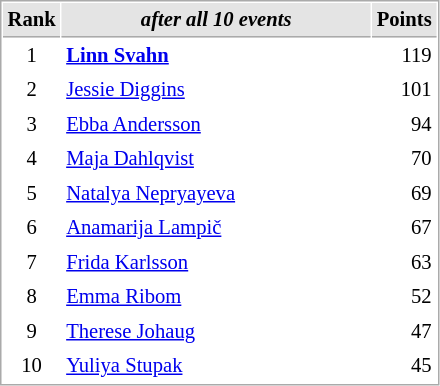<table cellspacing="1" cellpadding="3" style="border:1px solid #AAAAAA;font-size:86%">
<tr style="background-color: #E4E4E4;">
<th style="border-bottom:1px solid #AAAAAA" width=10>Rank</th>
<th style="border-bottom:1px solid #AAAAAA" width=200><em>after all 10 events</em></th>
<th style="border-bottom:1px solid #AAAAAA" width=20 align=right>Points</th>
</tr>
<tr>
<td align=center>1</td>
<td> <strong><a href='#'>Linn Svahn</a></strong></td>
<td align=right>119</td>
</tr>
<tr>
<td align=center>2</td>
<td> <a href='#'>Jessie Diggins</a></td>
<td align=right>101</td>
</tr>
<tr>
<td align=center>3</td>
<td> <a href='#'>Ebba Andersson</a></td>
<td align=right>94</td>
</tr>
<tr>
<td align=center>4</td>
<td> <a href='#'>Maja Dahlqvist</a></td>
<td align=right>70</td>
</tr>
<tr>
<td align=center>5</td>
<td> <a href='#'>Natalya Nepryayeva</a></td>
<td align=right>69</td>
</tr>
<tr>
<td align=center>6</td>
<td> <a href='#'>Anamarija Lampič</a></td>
<td align=right>67</td>
</tr>
<tr>
<td align=center>7</td>
<td> <a href='#'>Frida Karlsson</a></td>
<td align=right>63</td>
</tr>
<tr>
<td align=center>8</td>
<td> <a href='#'>Emma Ribom</a></td>
<td align=right>52</td>
</tr>
<tr>
<td align=center>9</td>
<td> <a href='#'>Therese Johaug</a></td>
<td align=right>47</td>
</tr>
<tr>
<td align=center>10</td>
<td> <a href='#'>Yuliya Stupak</a></td>
<td align=right>45</td>
</tr>
</table>
